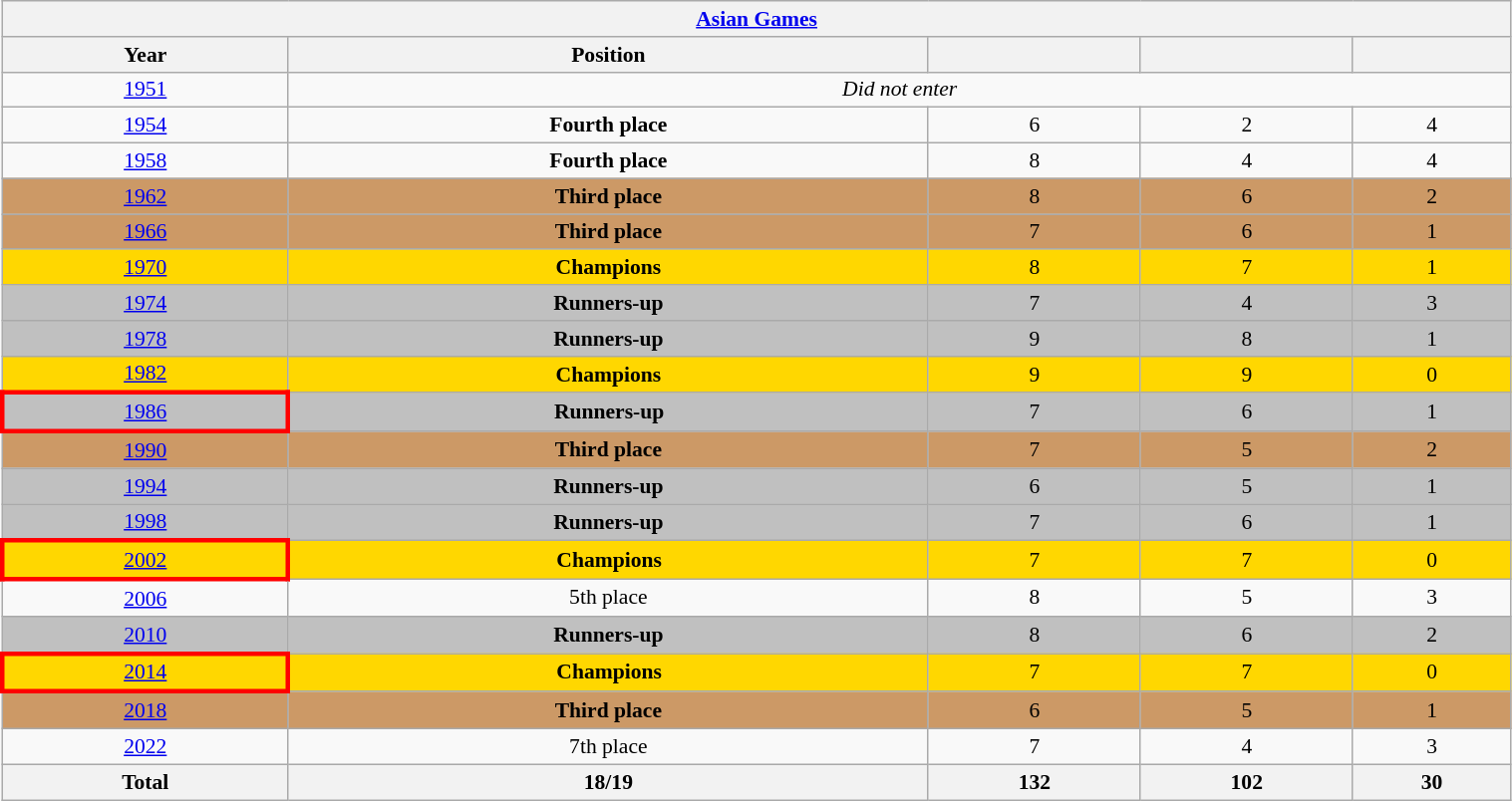<table class="wikitable" width=80% style="text-align: center;font-size:90%;">
<tr>
<th colspan=5><a href='#'>Asian Games</a></th>
</tr>
<tr>
<th>Year</th>
<th>Position</th>
<th></th>
<th></th>
<th></th>
</tr>
<tr>
<td> <a href='#'>1951</a></td>
<td colspan=4><em>Did not enter</em></td>
</tr>
<tr>
<td> <a href='#'>1954</a></td>
<td><strong>Fourth place</strong></td>
<td>6</td>
<td>2</td>
<td>4</td>
</tr>
<tr>
<td> <a href='#'>1958</a></td>
<td><strong>Fourth place</strong></td>
<td>8</td>
<td>4</td>
<td>4</td>
</tr>
<tr bgcolor=cc9966>
<td> <a href='#'>1962</a></td>
<td><strong>Third place</strong></td>
<td>8</td>
<td>6</td>
<td>2</td>
</tr>
<tr bgcolor=cc9966>
<td> <a href='#'>1966</a></td>
<td><strong>Third place</strong></td>
<td>7</td>
<td>6</td>
<td>1</td>
</tr>
<tr bgcolor=gold>
<td> <a href='#'>1970</a></td>
<td><strong>Champions</strong></td>
<td>8</td>
<td>7</td>
<td>1</td>
</tr>
<tr bgcolor=silver>
<td> <a href='#'>1974</a></td>
<td><strong>Runners-up</strong></td>
<td>7</td>
<td>4</td>
<td>3</td>
</tr>
<tr bgcolor=silver>
<td> <a href='#'>1978</a></td>
<td><strong>Runners-up</strong></td>
<td>9</td>
<td>8</td>
<td>1</td>
</tr>
<tr bgcolor=gold>
<td> <a href='#'>1982</a></td>
<td><strong>Champions</strong></td>
<td>9</td>
<td>9</td>
<td>0</td>
</tr>
<tr bgcolor=silver>
<td style="border: 3px solid red"> <a href='#'>1986</a></td>
<td><strong>Runners-up</strong></td>
<td>7</td>
<td>6</td>
<td>1</td>
</tr>
<tr bgcolor=cc9966>
<td> <a href='#'>1990</a></td>
<td><strong>Third place</strong></td>
<td>7</td>
<td>5</td>
<td>2</td>
</tr>
<tr bgcolor=silver>
<td> <a href='#'>1994</a></td>
<td><strong>Runners-up</strong></td>
<td>6</td>
<td>5</td>
<td>1</td>
</tr>
<tr bgcolor=silver>
<td> <a href='#'>1998</a></td>
<td><strong>Runners-up</strong></td>
<td>7</td>
<td>6</td>
<td>1</td>
</tr>
<tr bgcolor=gold>
<td style="border: 3px solid red"> <a href='#'>2002</a></td>
<td><strong>Champions</strong></td>
<td>7</td>
<td>7</td>
<td>0</td>
</tr>
<tr>
<td> <a href='#'>2006</a></td>
<td>5th place</td>
<td>8</td>
<td>5</td>
<td>3</td>
</tr>
<tr bgcolor=silver>
<td> <a href='#'>2010</a></td>
<td><strong>Runners-up</strong></td>
<td>8</td>
<td>6</td>
<td>2</td>
</tr>
<tr bgcolor=gold>
<td style="border: 3px solid red"> <a href='#'>2014</a></td>
<td><strong>Champions</strong></td>
<td>7</td>
<td>7</td>
<td>0</td>
</tr>
<tr bgcolor=cc9966>
<td> <a href='#'>2018</a></td>
<td><strong>Third place</strong></td>
<td>6</td>
<td>5</td>
<td>1</td>
</tr>
<tr>
<td> <a href='#'>2022</a></td>
<td>7th place</td>
<td>7</td>
<td>4</td>
<td>3</td>
</tr>
<tr>
<th>Total</th>
<th>18/19</th>
<th>132</th>
<th>102</th>
<th>30</th>
</tr>
</table>
